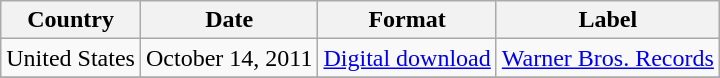<table class="wikitable">
<tr>
<th>Country</th>
<th>Date</th>
<th>Format</th>
<th>Label</th>
</tr>
<tr>
<td>United States</td>
<td rowspan="1">October 14, 2011</td>
<td rowspan="1"><a href='#'>Digital download</a></td>
<td rowspan="1"><a href='#'>Warner Bros. Records</a></td>
</tr>
<tr>
</tr>
</table>
